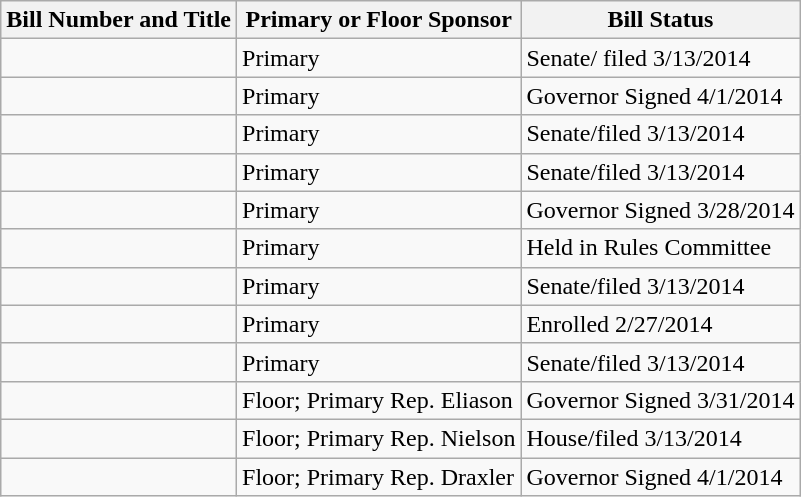<table class="wikitable">
<tr>
<th>Bill Number and Title</th>
<th>Primary or Floor Sponsor</th>
<th>Bill Status</th>
</tr>
<tr>
<td></td>
<td>Primary</td>
<td>Senate/ filed 3/13/2014</td>
</tr>
<tr>
<td></td>
<td>Primary</td>
<td>Governor Signed 4/1/2014</td>
</tr>
<tr>
<td></td>
<td>Primary</td>
<td>Senate/filed 3/13/2014</td>
</tr>
<tr>
<td></td>
<td>Primary</td>
<td>Senate/filed 3/13/2014</td>
</tr>
<tr>
<td></td>
<td>Primary</td>
<td>Governor Signed 3/28/2014</td>
</tr>
<tr>
<td></td>
<td>Primary</td>
<td>Held in Rules Committee</td>
</tr>
<tr>
<td></td>
<td>Primary</td>
<td>Senate/filed 3/13/2014</td>
</tr>
<tr>
<td></td>
<td>Primary</td>
<td>Enrolled 2/27/2014</td>
</tr>
<tr>
<td></td>
<td>Primary</td>
<td>Senate/filed 3/13/2014</td>
</tr>
<tr>
<td></td>
<td>Floor; Primary Rep. Eliason</td>
<td>Governor Signed 3/31/2014</td>
</tr>
<tr>
<td></td>
<td>Floor; Primary Rep. Nielson</td>
<td>House/filed 3/13/2014</td>
</tr>
<tr>
<td></td>
<td>Floor; Primary Rep. Draxler</td>
<td>Governor Signed 4/1/2014</td>
</tr>
</table>
